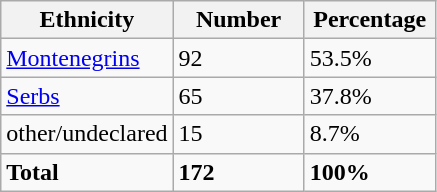<table class="wikitable">
<tr>
<th width="100px">Ethnicity</th>
<th width="80px">Number</th>
<th width="80px">Percentage</th>
</tr>
<tr>
<td><a href='#'>Montenegrins</a></td>
<td>92</td>
<td>53.5%</td>
</tr>
<tr>
<td><a href='#'>Serbs</a></td>
<td>65</td>
<td>37.8%</td>
</tr>
<tr>
<td>other/undeclared</td>
<td>15</td>
<td>8.7%</td>
</tr>
<tr>
<td><strong>Total</strong></td>
<td><strong>172</strong></td>
<td><strong>100%</strong></td>
</tr>
</table>
